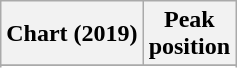<table class="wikitable sortable plainrowheaders" style="text-align:center">
<tr>
<th scope="col">Chart (2019)</th>
<th scope="col">Peak<br>position</th>
</tr>
<tr>
</tr>
<tr>
</tr>
<tr>
</tr>
<tr>
</tr>
<tr>
</tr>
</table>
